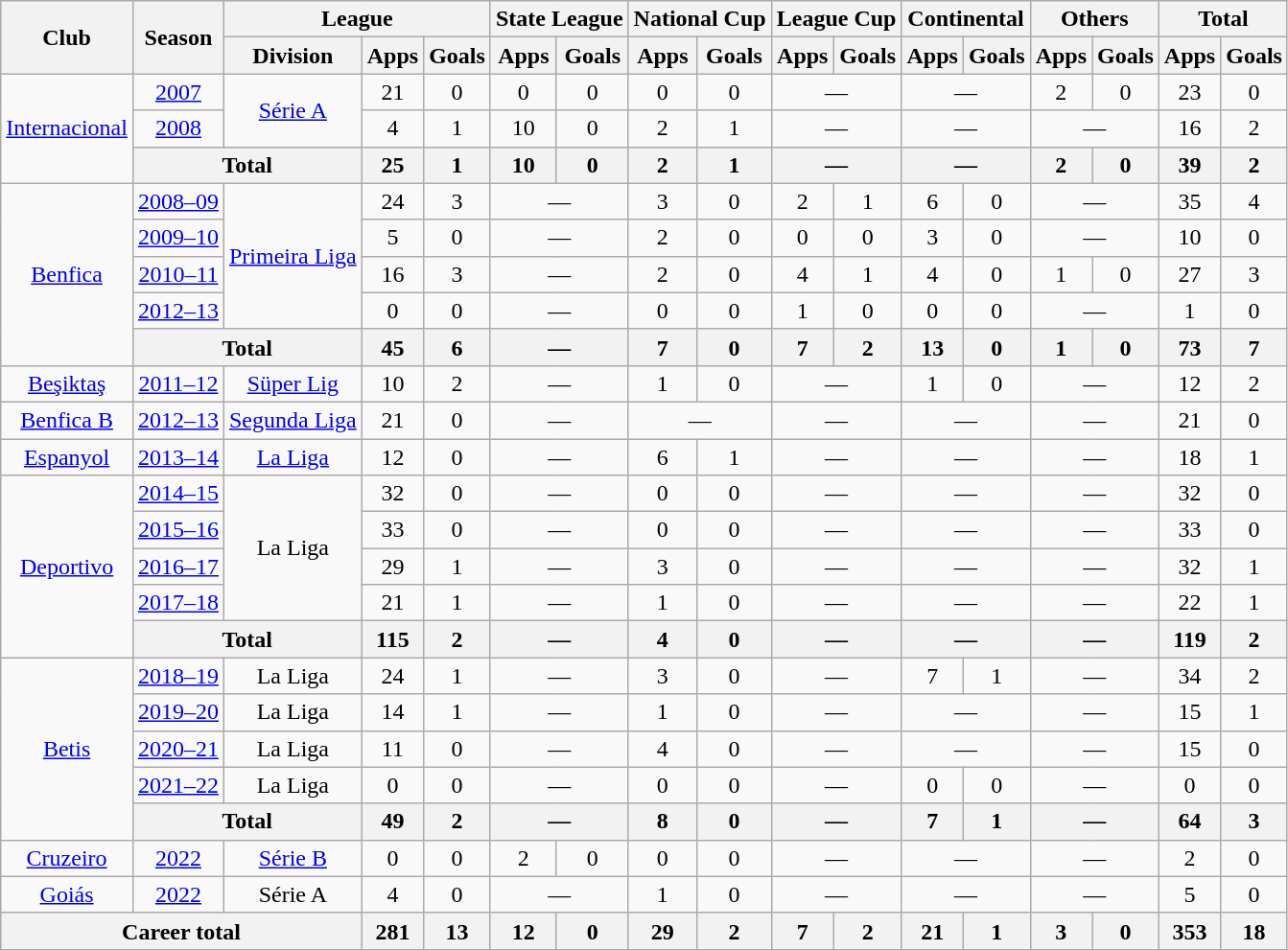<table class="wikitable" style="text-align: center">
<tr>
<th rowspan="2">Club</th>
<th rowspan="2">Season</th>
<th colspan="3">League</th>
<th colspan="2">State League</th>
<th colspan="2">National Cup</th>
<th colspan="2">League Cup</th>
<th colspan="2">Continental</th>
<th colspan="2">Others</th>
<th colspan="2">Total</th>
</tr>
<tr>
<th>Division</th>
<th>Apps</th>
<th>Goals</th>
<th>Apps</th>
<th>Goals</th>
<th>Apps</th>
<th>Goals</th>
<th>Apps</th>
<th>Goals</th>
<th>Apps</th>
<th>Goals</th>
<th>Apps</th>
<th>Goals</th>
<th>Apps</th>
<th>Goals</th>
</tr>
<tr>
<td rowspan="3"><a href='#'>Internacional</a></td>
<td><a href='#'>2007</a></td>
<td rowspan="2"><a href='#'>Série A</a></td>
<td>21</td>
<td>0</td>
<td>0</td>
<td>0</td>
<td>0</td>
<td>0</td>
<td colspan="2">—</td>
<td colspan="2">—</td>
<td>2</td>
<td>0</td>
<td>23</td>
<td>0</td>
</tr>
<tr>
<td><a href='#'>2008</a></td>
<td>4</td>
<td>1</td>
<td>10</td>
<td>0</td>
<td>2</td>
<td>1</td>
<td colspan="2">—</td>
<td colspan="2">—</td>
<td colspan="2">—</td>
<td>16</td>
<td>2</td>
</tr>
<tr>
<th colspan="2">Total</th>
<th>25</th>
<th>1</th>
<th>10</th>
<th>0</th>
<th>2</th>
<th>1</th>
<th colspan="2">—</th>
<th colspan="2">—</th>
<th>2</th>
<th>0</th>
<th>39</th>
<th>2</th>
</tr>
<tr>
<td rowspan="5"><a href='#'>Benfica</a></td>
<td><a href='#'>2008–09</a></td>
<td rowspan="4"><a href='#'>Primeira Liga</a></td>
<td>24</td>
<td>3</td>
<td colspan="2">—</td>
<td>3</td>
<td>0</td>
<td>2</td>
<td>1</td>
<td>6</td>
<td>0</td>
<td colspan="2">—</td>
<td>35</td>
<td>4</td>
</tr>
<tr>
<td><a href='#'>2009–10</a></td>
<td>5</td>
<td>0</td>
<td colspan="2">—</td>
<td>2</td>
<td>0</td>
<td>0</td>
<td>0</td>
<td>3</td>
<td>0</td>
<td colspan="2">—</td>
<td>10</td>
<td>0</td>
</tr>
<tr>
<td><a href='#'>2010–11</a></td>
<td>16</td>
<td>3</td>
<td colspan="2">—</td>
<td>2</td>
<td>0</td>
<td>4</td>
<td>1</td>
<td>4</td>
<td>0</td>
<td>1</td>
<td>0</td>
<td>27</td>
<td>3</td>
</tr>
<tr>
<td><a href='#'>2012–13</a></td>
<td>0</td>
<td>0</td>
<td colspan="2">—</td>
<td>0</td>
<td>0</td>
<td>1</td>
<td>0</td>
<td>0</td>
<td>0</td>
<td colspan="2">—</td>
<td>1</td>
<td>0</td>
</tr>
<tr>
<th colspan="2">Total</th>
<th>45</th>
<th>6</th>
<th colspan="2">—</th>
<th>7</th>
<th>0</th>
<th>7</th>
<th>2</th>
<th>13</th>
<th>0</th>
<th>1</th>
<th>0</th>
<th>73</th>
<th>7</th>
</tr>
<tr>
<td><a href='#'>Beşiktaş</a></td>
<td><a href='#'>2011–12</a></td>
<td><a href='#'>Süper Lig</a></td>
<td>10</td>
<td>2</td>
<td colspan="2">—</td>
<td>1</td>
<td>0</td>
<td colspan="2">—</td>
<td>1</td>
<td>0</td>
<td colspan="2">—</td>
<td>12</td>
<td>2</td>
</tr>
<tr>
<td><a href='#'>Benfica B</a></td>
<td><a href='#'>2012–13</a></td>
<td><a href='#'>Segunda Liga</a></td>
<td>21</td>
<td>0</td>
<td colspan="2">—</td>
<td colspan="2">—</td>
<td colspan="2">—</td>
<td colspan="2">—</td>
<td colspan="2">—</td>
<td>21</td>
<td>0</td>
</tr>
<tr>
<td><a href='#'>Espanyol</a></td>
<td><a href='#'>2013–14</a></td>
<td><a href='#'>La Liga</a></td>
<td>12</td>
<td>0</td>
<td colspan="2">—</td>
<td>6</td>
<td>1</td>
<td colspan="2">—</td>
<td colspan="2">—</td>
<td colspan="2">—</td>
<td>18</td>
<td>1</td>
</tr>
<tr>
<td rowspan="5"><a href='#'>Deportivo</a></td>
<td><a href='#'>2014–15</a></td>
<td rowspan="4">La Liga</td>
<td>32</td>
<td>0</td>
<td colspan="2">—</td>
<td>0</td>
<td>0</td>
<td colspan="2">—</td>
<td colspan="2">—</td>
<td colspan="2">—</td>
<td>32</td>
<td>0</td>
</tr>
<tr>
<td><a href='#'>2015–16</a></td>
<td>33</td>
<td>0</td>
<td colspan="2">—</td>
<td>0</td>
<td>0</td>
<td colspan="2">—</td>
<td colspan="2">—</td>
<td colspan="2">—</td>
<td>33</td>
<td>0</td>
</tr>
<tr>
<td><a href='#'>2016–17</a></td>
<td>29</td>
<td>1</td>
<td colspan="2">—</td>
<td>3</td>
<td>0</td>
<td colspan="2">—</td>
<td colspan="2">—</td>
<td colspan="2">—</td>
<td>32</td>
<td>1</td>
</tr>
<tr>
<td><a href='#'>2017–18</a></td>
<td>21</td>
<td>1</td>
<td colspan="2">—</td>
<td>1</td>
<td>0</td>
<td colspan="2">—</td>
<td colspan="2">—</td>
<td colspan="2">—</td>
<td>22</td>
<td>1</td>
</tr>
<tr>
<th colspan="2">Total</th>
<th>115</th>
<th>2</th>
<th colspan="2">—</th>
<th>4</th>
<th>0</th>
<th colspan="2">—</th>
<th colspan="2">—</th>
<th colspan="2">—</th>
<th>119</th>
<th>2</th>
</tr>
<tr>
<td rowspan="5"><a href='#'>Betis</a></td>
<td><a href='#'>2018–19</a></td>
<td>La Liga</td>
<td>24</td>
<td>1</td>
<td colspan="2">—</td>
<td>3</td>
<td>0</td>
<td colspan="2">—</td>
<td>7</td>
<td>1</td>
<td colspan="2">—</td>
<td>34</td>
<td>2</td>
</tr>
<tr>
<td><a href='#'>2019–20</a></td>
<td>La Liga</td>
<td>14</td>
<td>1</td>
<td colspan="2">—</td>
<td>1</td>
<td>0</td>
<td colspan="2">—</td>
<td colspan="2">—</td>
<td colspan="2">—</td>
<td>15</td>
<td>1</td>
</tr>
<tr>
<td><a href='#'>2020–21</a></td>
<td>La Liga</td>
<td>11</td>
<td>0</td>
<td colspan="2">—</td>
<td>4</td>
<td>0</td>
<td colspan="2">—</td>
<td colspan="2">—</td>
<td colspan="2">—</td>
<td>15</td>
<td>0</td>
</tr>
<tr>
<td><a href='#'>2021–22</a></td>
<td>La Liga</td>
<td>0</td>
<td>0</td>
<td colspan="2">—</td>
<td>0</td>
<td>0</td>
<td colspan="2">—</td>
<td>0</td>
<td>0</td>
<td colspan="2">—</td>
<td>0</td>
<td>0</td>
</tr>
<tr>
<th colspan="2">Total</th>
<th>49</th>
<th>2</th>
<th colspan="2">—</th>
<th>8</th>
<th>0</th>
<th colspan="2">—</th>
<th>7</th>
<th>1</th>
<th colspan="2">—</th>
<th>64</th>
<th>3</th>
</tr>
<tr>
<td><a href='#'>Cruzeiro</a></td>
<td><a href='#'>2022</a></td>
<td><a href='#'>Série B</a></td>
<td>0</td>
<td>0</td>
<td>2</td>
<td>0</td>
<td>0</td>
<td>0</td>
<td colspan="2">—</td>
<td colspan="2">—</td>
<td colspan="2">—</td>
<td>2</td>
<td>0</td>
</tr>
<tr>
<td><a href='#'>Goiás</a></td>
<td><a href='#'>2022</a></td>
<td>Série A</td>
<td>4</td>
<td>0</td>
<td colspan="2">—</td>
<td>1</td>
<td>0</td>
<td colspan="2">—</td>
<td colspan="2">—</td>
<td colspan="2">—</td>
<td>5</td>
<td>0</td>
</tr>
<tr>
<th colspan="3">Career total</th>
<th>281</th>
<th>13</th>
<th>12</th>
<th>0</th>
<th>29</th>
<th>2</th>
<th>7</th>
<th>2</th>
<th>21</th>
<th>1</th>
<th>3</th>
<th>0</th>
<th>353</th>
<th>18</th>
</tr>
</table>
